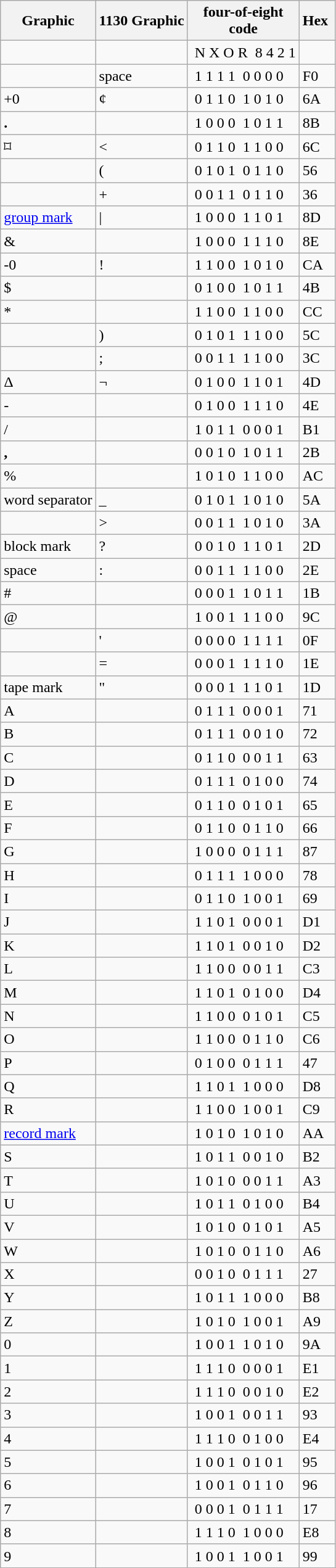<table class="wikitable sortable" font-family: 'Courier New';">
<tr>
<th>Graphic</th>
<th>1130 Graphic</th>
<th>four-of-eight<br>code</th>
<th>Hex </th>
</tr>
<tr>
<td> </td>
<td> </td>
<td> N X O R  8 4 2 1</td>
<td></td>
</tr>
<tr>
<td></td>
<td>space</td>
<td> 1 1 1 1  0 0 0 0</td>
<td>F0</td>
</tr>
<tr>
<td>+0</td>
<td>¢</td>
<td> 0 1 1 0  1 0 1 0</td>
<td>6A</td>
</tr>
<tr>
<td><strong>.</strong></td>
<td> </td>
<td> 1 0 0 0  1 0 1 1</td>
<td>8B</td>
</tr>
<tr>
<td>⌑</td>
<td><</td>
<td> 0 1 1 0  1 1 0 0</td>
<td>6C</td>
</tr>
<tr>
<td> </td>
<td>(</td>
<td> 0 1 0 1  0 1 1 0</td>
<td>56</td>
</tr>
<tr>
<td> </td>
<td>+</td>
<td> 0 0 1 1  0 1 1 0</td>
<td>36</td>
</tr>
<tr>
<td><a href='#'>group mark</a></td>
<td>&#124;</td>
<td> 1 0 0 0  1 1 0 1</td>
<td>8D</td>
</tr>
<tr>
<td>&</td>
<td> </td>
<td> 1 0 0 0  1 1 1 0</td>
<td>8E</td>
</tr>
<tr>
<td>-0</td>
<td>!</td>
<td> 1 1 0 0  1 0 1 0</td>
<td>CA</td>
</tr>
<tr>
<td>$</td>
<td> </td>
<td> 0 1 0 0  1 0 1 1</td>
<td>4B</td>
</tr>
<tr>
<td>*</td>
<td> </td>
<td> 1 1 0 0  1 1 0 0</td>
<td>CC</td>
</tr>
<tr>
<td> </td>
<td>)</td>
<td> 0 1 0 1  1 1 0 0</td>
<td>5C</td>
</tr>
<tr>
<td> </td>
<td>;</td>
<td> 0 0 1 1  1 1 0 0</td>
<td>3C</td>
</tr>
<tr>
<td>Δ</td>
<td>¬</td>
<td> 0 1 0 0  1 1 0 1</td>
<td>4D</td>
</tr>
<tr>
<td>-</td>
<td> </td>
<td> 0 1 0 0  1 1 1 0</td>
<td>4E</td>
</tr>
<tr>
<td>/</td>
<td> </td>
<td> 1 0 1 1  0 0 0 1</td>
<td>B1</td>
</tr>
<tr>
<td><strong>,</strong></td>
<td> </td>
<td> 0 0 1 0  1 0 1 1</td>
<td>2B</td>
</tr>
<tr>
<td>%</td>
<td> </td>
<td> 1 0 1 0  1 1 0 0</td>
<td>AC</td>
</tr>
<tr>
<td>word separator</td>
<td>_</td>
<td> 0 1 0 1  1 0 1 0</td>
<td>5A</td>
</tr>
<tr>
<td> </td>
<td>></td>
<td> 0 0 1 1  1 0 1 0</td>
<td>3A</td>
</tr>
<tr>
<td>block mark</td>
<td>?</td>
<td> 0 0 1 0  1 1 0 1</td>
<td>2D</td>
</tr>
<tr>
<td>space</td>
<td>:</td>
<td> 0 0 1 1  1 1 0 0</td>
<td>2E</td>
</tr>
<tr>
<td>#</td>
<td> </td>
<td> 0 0 0 1  1 0 1 1</td>
<td>1B</td>
</tr>
<tr>
<td>@</td>
<td> </td>
<td> 1 0 0 1  1 1 0 0</td>
<td>9C</td>
</tr>
<tr>
<td> </td>
<td>'</td>
<td> 0 0 0 0  1 1 1 1</td>
<td>0F</td>
</tr>
<tr>
<td> </td>
<td>=</td>
<td> 0 0 0 1  1 1 1 0</td>
<td>1E</td>
</tr>
<tr>
<td>tape mark</td>
<td>"</td>
<td> 0 0 0 1  1 1 0 1</td>
<td>1D</td>
</tr>
<tr>
<td>A</td>
<td> </td>
<td> 0 1 1 1  0 0 0 1</td>
<td>71</td>
</tr>
<tr>
<td>B</td>
<td> </td>
<td> 0 1 1 1  0 0 1 0</td>
<td>72</td>
</tr>
<tr>
<td>C</td>
<td> </td>
<td> 0 1 1 0  0 0 1 1</td>
<td>63</td>
</tr>
<tr>
<td>D</td>
<td> </td>
<td> 0 1 1 1  0 1 0 0</td>
<td>74</td>
</tr>
<tr>
<td>E</td>
<td> </td>
<td> 0 1 1 0  0 1 0 1</td>
<td>65</td>
</tr>
<tr>
<td>F</td>
<td> </td>
<td> 0 1 1 0  0 1 1 0</td>
<td>66</td>
</tr>
<tr>
<td>G</td>
<td> </td>
<td> 1 0 0 0  0 1 1 1</td>
<td>87</td>
</tr>
<tr>
<td>H</td>
<td> </td>
<td> 0 1 1 1  1 0 0 0</td>
<td>78</td>
</tr>
<tr>
<td>I</td>
<td> </td>
<td> 0 1 1 0  1 0 0 1</td>
<td>69</td>
</tr>
<tr>
<td>J</td>
<td> </td>
<td> 1 1 0 1  0 0 0 1</td>
<td>D1</td>
</tr>
<tr>
<td>K</td>
<td> </td>
<td> 1 1 0 1  0 0 1 0</td>
<td>D2</td>
</tr>
<tr>
<td>L</td>
<td> </td>
<td> 1 1 0 0  0 0 1 1</td>
<td>C3</td>
</tr>
<tr>
<td>M</td>
<td> </td>
<td> 1 1 0 1  0 1 0 0</td>
<td>D4</td>
</tr>
<tr>
<td>N</td>
<td> </td>
<td> 1 1 0 0  0 1 0 1</td>
<td>C5</td>
</tr>
<tr>
<td>O</td>
<td> </td>
<td> 1 1 0 0  0 1 1 0</td>
<td>C6</td>
</tr>
<tr>
<td>P</td>
<td> </td>
<td> 0 1 0 0  0 1 1 1</td>
<td>47</td>
</tr>
<tr>
<td>Q</td>
<td> </td>
<td> 1 1 0 1  1 0 0 0</td>
<td>D8</td>
</tr>
<tr>
<td>R</td>
<td> </td>
<td> 1 1 0 0  1 0 0 1</td>
<td>C9</td>
</tr>
<tr>
<td><a href='#'>record mark</a></td>
<td> </td>
<td> 1 0 1 0  1 0 1 0</td>
<td>AA</td>
</tr>
<tr>
<td>S</td>
<td> </td>
<td> 1 0 1 1  0 0 1 0</td>
<td>B2</td>
</tr>
<tr>
<td>T</td>
<td> </td>
<td> 1 0 1 0  0 0 1 1</td>
<td>A3</td>
</tr>
<tr>
<td>U</td>
<td> </td>
<td> 1 0 1 1  0 1 0 0</td>
<td>B4</td>
</tr>
<tr>
<td>V</td>
<td> </td>
<td> 1 0 1 0  0 1 0 1</td>
<td>A5</td>
</tr>
<tr>
<td>W</td>
<td> </td>
<td> 1 0 1 0  0 1 1 0</td>
<td>A6</td>
</tr>
<tr>
<td>X</td>
<td> </td>
<td> 0 0 1 0  0 1 1 1</td>
<td>27</td>
</tr>
<tr>
<td>Y</td>
<td> </td>
<td> 1 0 1 1  1 0 0 0</td>
<td>B8</td>
</tr>
<tr>
<td>Z</td>
<td> </td>
<td> 1 0 1 0  1 0 0 1</td>
<td>A9</td>
</tr>
<tr>
<td>0</td>
<td> </td>
<td> 1 0 0 1  1 0 1 0</td>
<td>9A</td>
</tr>
<tr>
<td>1</td>
<td> </td>
<td> 1 1 1 0  0 0 0 1</td>
<td>E1</td>
</tr>
<tr>
<td>2</td>
<td> </td>
<td> 1 1 1 0  0 0 1 0</td>
<td>E2</td>
</tr>
<tr>
<td>3</td>
<td> </td>
<td> 1 0 0 1  0 0 1 1</td>
<td>93</td>
</tr>
<tr>
<td>4</td>
<td> </td>
<td> 1 1 1 0  0 1 0 0</td>
<td>E4</td>
</tr>
<tr>
<td>5</td>
<td> </td>
<td> 1 0 0 1  0 1 0 1</td>
<td>95</td>
</tr>
<tr>
<td>6</td>
<td> </td>
<td> 1 0 0 1  0 1 1 0</td>
<td>96</td>
</tr>
<tr>
<td>7</td>
<td> </td>
<td> 0 0 0 1  0 1 1 1</td>
<td>17</td>
</tr>
<tr>
<td>8</td>
<td> </td>
<td> 1 1 1 0  1 0 0 0</td>
<td>E8</td>
</tr>
<tr>
<td>9</td>
<td> </td>
<td> 1 0 0 1  1 0 0 1</td>
<td>99</td>
</tr>
</table>
